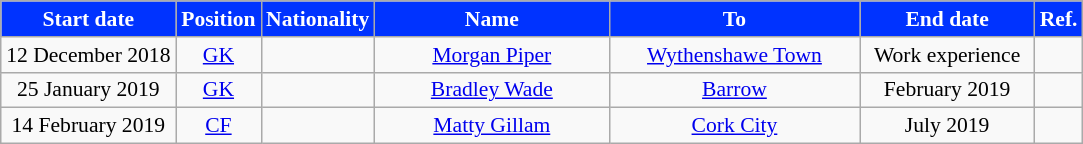<table class="wikitable"  style="text-align:center; font-size:90%; ">
<tr>
<th style="background:#0033FF; color:#FFFFFF; width:110px;">Start date</th>
<th style="background:#0033FF; color:#FFFFFF; width:50px;">Position</th>
<th style="background:#0033FF; color:#FFFFFF; width:50px;">Nationality</th>
<th style="background:#0033FF; color:#FFFFFF; width:150px;">Name</th>
<th style="background:#0033FF; color:#FFFFFF; width:160px;">To</th>
<th style="background:#0033FF; color:#FFFFFF; width:110px;">End date</th>
<th style="background:#0033FF; color:#FFFFFF; width:25px;">Ref.</th>
</tr>
<tr>
<td>12 December 2018</td>
<td><a href='#'>GK</a></td>
<td></td>
<td><a href='#'>Morgan Piper</a></td>
<td><a href='#'>Wythenshawe Town</a></td>
<td>Work experience</td>
<td></td>
</tr>
<tr>
<td>25 January 2019</td>
<td><a href='#'>GK</a></td>
<td></td>
<td><a href='#'>Bradley Wade</a></td>
<td><a href='#'>Barrow</a></td>
<td>February 2019</td>
<td></td>
</tr>
<tr>
<td>14 February 2019</td>
<td><a href='#'>CF</a></td>
<td></td>
<td><a href='#'>Matty Gillam</a></td>
<td> <a href='#'>Cork City</a></td>
<td>July 2019</td>
<td></td>
</tr>
</table>
